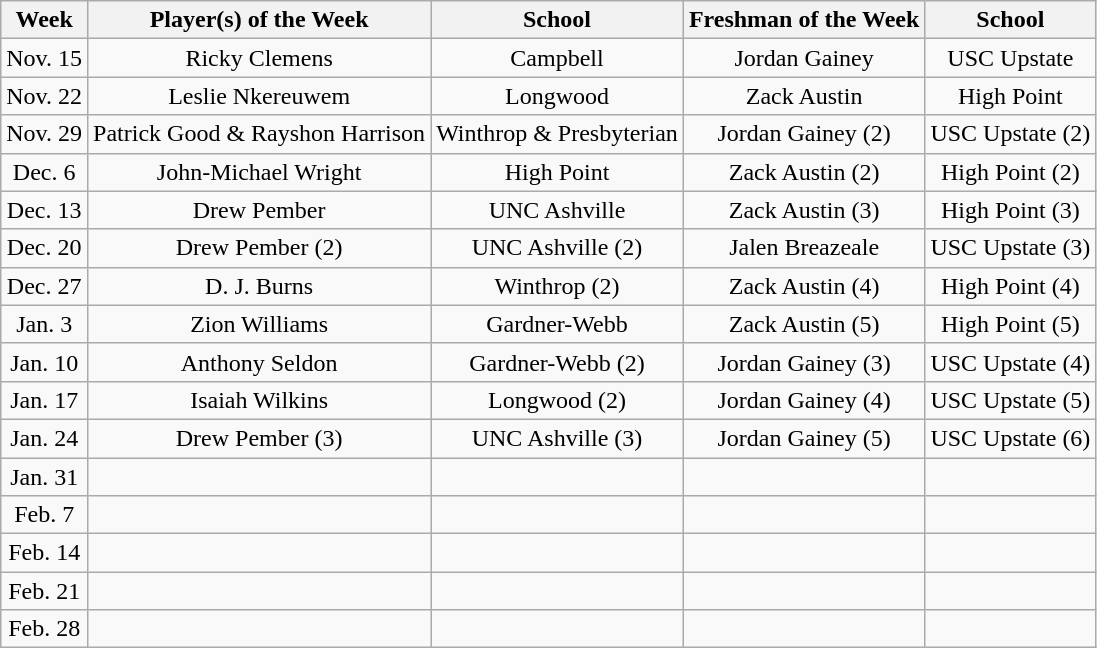<table class="wikitable" style="text-align:center">
<tr>
<th>Week</th>
<th>Player(s) of the Week</th>
<th>School</th>
<th>Freshman of the Week</th>
<th>School</th>
</tr>
<tr>
<td>Nov. 15</td>
<td>Ricky Clemens</td>
<td>Campbell</td>
<td>Jordan Gainey</td>
<td>USC Upstate</td>
</tr>
<tr>
<td>Nov. 22</td>
<td>Leslie Nkereuwem</td>
<td>Longwood</td>
<td>Zack Austin</td>
<td>High Point</td>
</tr>
<tr>
<td>Nov. 29</td>
<td>Patrick Good & Rayshon Harrison</td>
<td>Winthrop & Presbyterian</td>
<td>Jordan Gainey (2)</td>
<td>USC Upstate (2)</td>
</tr>
<tr>
<td>Dec. 6</td>
<td>John-Michael Wright</td>
<td>High Point</td>
<td>Zack Austin (2)</td>
<td>High Point (2)</td>
</tr>
<tr>
<td>Dec. 13</td>
<td>Drew Pember</td>
<td>UNC Ashville</td>
<td>Zack Austin (3)</td>
<td>High Point (3)</td>
</tr>
<tr>
<td>Dec. 20</td>
<td>Drew Pember (2)</td>
<td>UNC Ashville (2)</td>
<td>Jalen Breazeale</td>
<td>USC Upstate (3)</td>
</tr>
<tr>
<td>Dec. 27</td>
<td>D. J. Burns</td>
<td>Winthrop (2)</td>
<td>Zack Austin (4)</td>
<td>High Point (4)</td>
</tr>
<tr>
<td>Jan. 3</td>
<td>Zion Williams</td>
<td>Gardner-Webb</td>
<td>Zack Austin (5)</td>
<td>High Point (5)</td>
</tr>
<tr>
<td>Jan. 10</td>
<td>Anthony Seldon</td>
<td>Gardner-Webb (2)</td>
<td>Jordan Gainey (3)</td>
<td>USC Upstate (4)</td>
</tr>
<tr>
<td>Jan. 17</td>
<td>Isaiah Wilkins</td>
<td>Longwood (2)</td>
<td>Jordan Gainey (4)</td>
<td>USC Upstate (5)</td>
</tr>
<tr>
<td>Jan. 24</td>
<td>Drew Pember (3)</td>
<td>UNC Ashville (3)</td>
<td>Jordan Gainey (5)</td>
<td>USC Upstate (6)</td>
</tr>
<tr>
<td>Jan. 31</td>
<td></td>
<td></td>
<td></td>
<td></td>
</tr>
<tr>
<td>Feb. 7</td>
<td></td>
<td></td>
<td></td>
<td></td>
</tr>
<tr>
<td>Feb. 14</td>
<td></td>
<td></td>
<td></td>
<td></td>
</tr>
<tr>
<td>Feb. 21</td>
<td></td>
<td></td>
<td></td>
<td></td>
</tr>
<tr>
<td>Feb. 28</td>
<td></td>
<td></td>
<td></td>
<td></td>
</tr>
</table>
